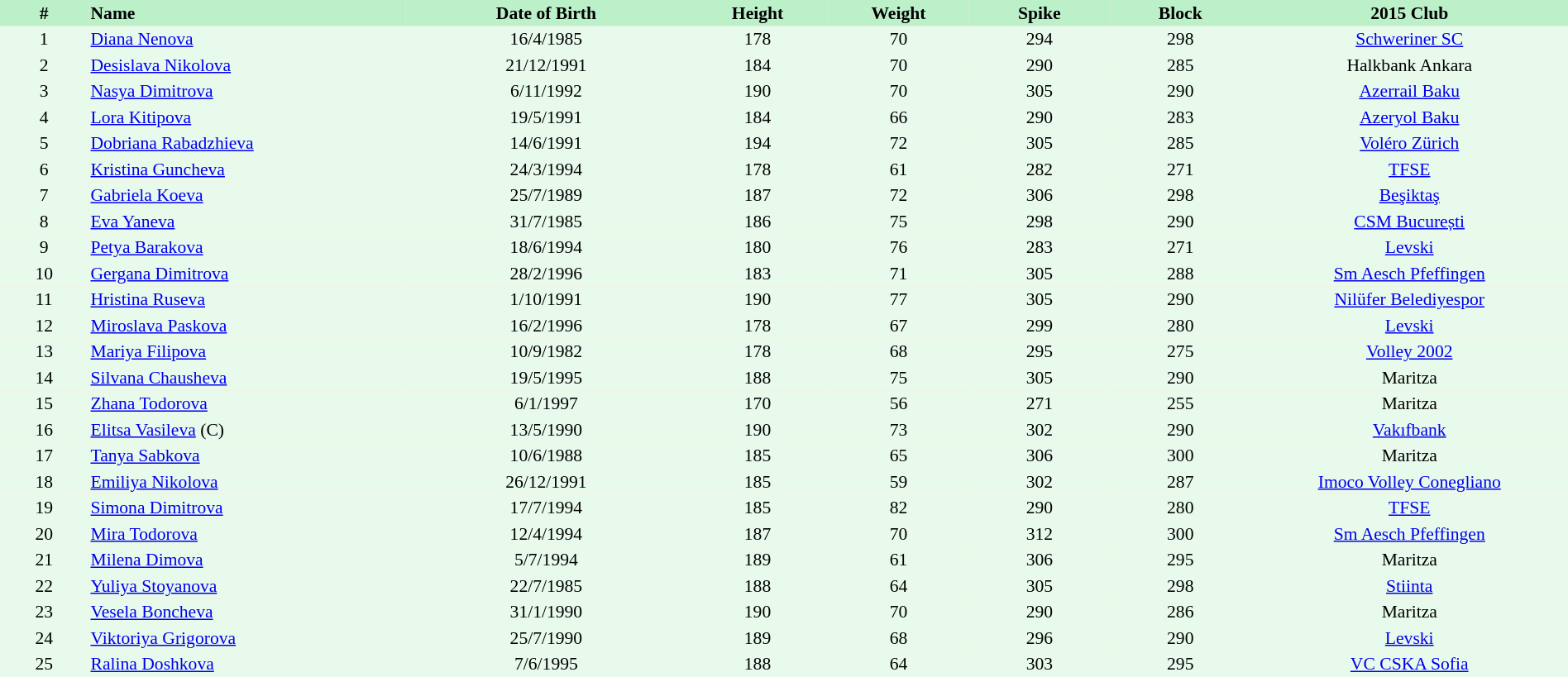<table border=0 cellpadding=2 cellspacing=0  |- bgcolor=#FFECCE style="text-align:center; font-size:90%;" width=100%>
<tr bgcolor=#BBF0C9>
<th width=5%>#</th>
<th width=18% align=left>Name</th>
<th width=16%>Date of Birth</th>
<th width=8%>Height</th>
<th width=8%>Weight</th>
<th width=8%>Spike</th>
<th width=8%>Block</th>
<th width=18%>2015 Club</th>
</tr>
<tr bgcolor=#E7FAEC>
<td>1</td>
<td align=left><a href='#'>Diana Nenova</a></td>
<td>16/4/1985</td>
<td>178</td>
<td>70</td>
<td>294</td>
<td>298</td>
<td><a href='#'>Schweriner SC</a></td>
</tr>
<tr bgcolor=#E7FAEC>
<td>2</td>
<td align=left><a href='#'>Desislava Nikolova</a></td>
<td>21/12/1991</td>
<td>184</td>
<td>70</td>
<td>290</td>
<td>285</td>
<td>Halkbank Ankara</td>
</tr>
<tr bgcolor=#E7FAEC>
<td>3</td>
<td align=left><a href='#'>Nasya Dimitrova</a></td>
<td>6/11/1992</td>
<td>190</td>
<td>70</td>
<td>305</td>
<td>290</td>
<td><a href='#'>Azerrail Baku</a></td>
</tr>
<tr bgcolor=#E7FAEC>
<td>4</td>
<td align=left><a href='#'>Lora Kitipova</a></td>
<td>19/5/1991</td>
<td>184</td>
<td>66</td>
<td>290</td>
<td>283</td>
<td><a href='#'>Azeryol Baku</a></td>
</tr>
<tr bgcolor=#E7FAEC>
<td>5</td>
<td align=left><a href='#'>Dobriana Rabadzhieva</a></td>
<td>14/6/1991</td>
<td>194</td>
<td>72</td>
<td>305</td>
<td>285</td>
<td><a href='#'>Voléro Zürich</a></td>
</tr>
<tr bgcolor=#E7FAEC>
<td>6</td>
<td align=left><a href='#'>Kristina Guncheva</a></td>
<td>24/3/1994</td>
<td>178</td>
<td>61</td>
<td>282</td>
<td>271</td>
<td><a href='#'>TFSE</a></td>
</tr>
<tr bgcolor=#E7FAEC>
<td>7</td>
<td align=left><a href='#'>Gabriela Koeva</a></td>
<td>25/7/1989</td>
<td>187</td>
<td>72</td>
<td>306</td>
<td>298</td>
<td><a href='#'>Beşiktaş</a></td>
</tr>
<tr bgcolor=#E7FAEC>
<td>8</td>
<td align=left><a href='#'>Eva Yaneva</a></td>
<td>31/7/1985</td>
<td>186</td>
<td>75</td>
<td>298</td>
<td>290</td>
<td><a href='#'>CSM București</a></td>
</tr>
<tr bgcolor=#E7FAEC>
<td>9</td>
<td align=left><a href='#'>Petya Barakova</a></td>
<td>18/6/1994</td>
<td>180</td>
<td>76</td>
<td>283</td>
<td>271</td>
<td><a href='#'>Levski</a></td>
</tr>
<tr bgcolor=#E7FAEC>
<td>10</td>
<td align=left><a href='#'>Gergana Dimitrova</a></td>
<td>28/2/1996</td>
<td>183</td>
<td>71</td>
<td>305</td>
<td>288</td>
<td><a href='#'>Sm Aesch Pfeffingen</a></td>
</tr>
<tr bgcolor=#E7FAEC>
<td>11</td>
<td align=left><a href='#'>Hristina Ruseva</a></td>
<td>1/10/1991</td>
<td>190</td>
<td>77</td>
<td>305</td>
<td>290</td>
<td><a href='#'>Nilüfer Belediyespor</a></td>
</tr>
<tr bgcolor=#E7FAEC>
<td>12</td>
<td align=left><a href='#'>Miroslava Paskova</a></td>
<td>16/2/1996</td>
<td>178</td>
<td>67</td>
<td>299</td>
<td>280</td>
<td><a href='#'>Levski</a></td>
</tr>
<tr bgcolor=#E7FAEC>
<td>13</td>
<td align=left><a href='#'>Mariya Filipova</a></td>
<td>10/9/1982</td>
<td>178</td>
<td>68</td>
<td>295</td>
<td>275</td>
<td><a href='#'>Volley 2002</a></td>
</tr>
<tr bgcolor=#E7FAEC>
<td>14</td>
<td align=left><a href='#'>Silvana Chausheva</a></td>
<td>19/5/1995</td>
<td>188</td>
<td>75</td>
<td>305</td>
<td>290</td>
<td>Maritza</td>
</tr>
<tr bgcolor=#E7FAEC>
<td>15</td>
<td align=left><a href='#'>Zhana Todorova</a></td>
<td>6/1/1997</td>
<td>170</td>
<td>56</td>
<td>271</td>
<td>255</td>
<td>Maritza</td>
</tr>
<tr bgcolor=#E7FAEC>
<td>16</td>
<td align=left><a href='#'>Elitsa Vasileva</a> (C)</td>
<td>13/5/1990</td>
<td>190</td>
<td>73</td>
<td>302</td>
<td>290</td>
<td><a href='#'>Vakıfbank</a></td>
</tr>
<tr bgcolor=#E7FAEC>
<td>17</td>
<td align=left><a href='#'>Tanya Sabkova</a></td>
<td>10/6/1988</td>
<td>185</td>
<td>65</td>
<td>306</td>
<td>300</td>
<td>Maritza</td>
</tr>
<tr bgcolor=#E7FAEC>
<td>18</td>
<td align=left><a href='#'>Emiliya Nikolova</a></td>
<td>26/12/1991</td>
<td>185</td>
<td>59</td>
<td>302</td>
<td>287</td>
<td><a href='#'>Imoco Volley Conegliano</a></td>
</tr>
<tr bgcolor=#E7FAEC>
<td>19</td>
<td align=left><a href='#'>Simona Dimitrova</a></td>
<td>17/7/1994</td>
<td>185</td>
<td>82</td>
<td>290</td>
<td>280</td>
<td><a href='#'>TFSE</a></td>
</tr>
<tr bgcolor=#E7FAEC>
<td>20</td>
<td align=left><a href='#'>Mira Todorova</a></td>
<td>12/4/1994</td>
<td>187</td>
<td>70</td>
<td>312</td>
<td>300</td>
<td><a href='#'>Sm Aesch Pfeffingen</a></td>
</tr>
<tr bgcolor=#E7FAEC>
<td>21</td>
<td align=left><a href='#'>Milena Dimova</a></td>
<td>5/7/1994</td>
<td>189</td>
<td>61</td>
<td>306</td>
<td>295</td>
<td>Maritza</td>
</tr>
<tr bgcolor=#E7FAEC>
<td>22</td>
<td align=left><a href='#'>Yuliya Stoyanova</a></td>
<td>22/7/1985</td>
<td>188</td>
<td>64</td>
<td>305</td>
<td>298</td>
<td><a href='#'>Stiinta</a></td>
</tr>
<tr bgcolor=#E7FAEC>
<td>23</td>
<td align=left><a href='#'>Vesela Boncheva</a></td>
<td>31/1/1990</td>
<td>190</td>
<td>70</td>
<td>290</td>
<td>286</td>
<td>Maritza</td>
</tr>
<tr bgcolor=#E7FAEC>
<td>24</td>
<td align=left><a href='#'>Viktoriya Grigorova</a></td>
<td>25/7/1990</td>
<td>189</td>
<td>68</td>
<td>296</td>
<td>290</td>
<td><a href='#'>Levski</a></td>
</tr>
<tr bgcolor=#E7FAEC>
<td>25</td>
<td align=left><a href='#'>Ralina Doshkova</a></td>
<td>7/6/1995</td>
<td>188</td>
<td>64</td>
<td>303</td>
<td>295</td>
<td><a href='#'>VC CSKA Sofia</a></td>
</tr>
<tr bgcolor=#E7FAEC>
</tr>
</table>
